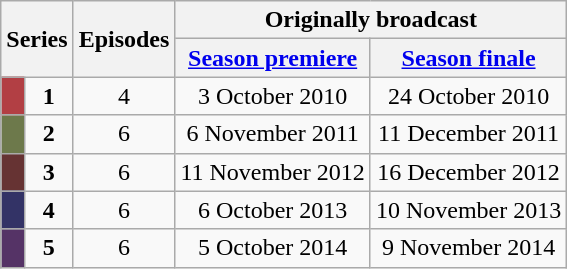<table class="wikitable" style="text-align:center;">
<tr>
<th colspan="2" rowspan="2">Series</th>
<th rowspan="2">Episodes</th>
<th colspan="2">Originally broadcast</th>
</tr>
<tr>
<th><a href='#'>Season premiere</a></th>
<th><a href='#'>Season finale</a></th>
</tr>
<tr>
<td style="background:#b23f44; height:10px;"></td>
<td><strong>1</strong></td>
<td>4</td>
<td>3 October 2010</td>
<td>24 October 2010</td>
</tr>
<tr>
<td style="background:#6d794b; height:10px;"></td>
<td><strong>2</strong></td>
<td>6</td>
<td>6 November 2011</td>
<td>11 December 2011</td>
</tr>
<tr>
<td style="background:#633; height:10px;"></td>
<td><strong>3</strong></td>
<td>6</td>
<td>11 November 2012</td>
<td>16 December 2012</td>
</tr>
<tr>
<td style="background:#336; height:10px;"></td>
<td><strong>4</strong></td>
<td>6</td>
<td>6 October 2013</td>
<td>10 November 2013</td>
</tr>
<tr>
<td style="background:#536; height:10px;"></td>
<td><strong>5</strong></td>
<td>6</td>
<td>5 October 2014</td>
<td>9 November 2014</td>
</tr>
</table>
